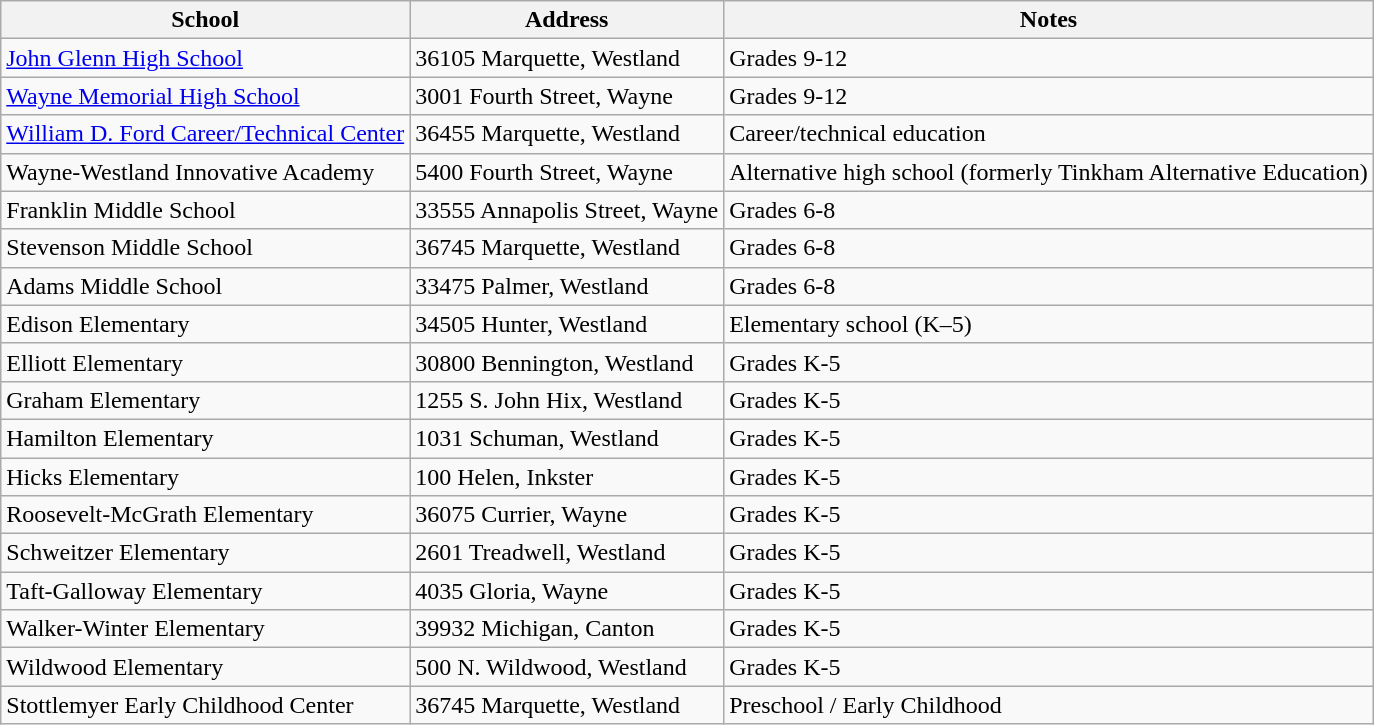<table class="wikitable">
<tr>
<th>School</th>
<th>Address</th>
<th>Notes</th>
</tr>
<tr>
<td><a href='#'>John Glenn High School</a></td>
<td>36105 Marquette, Westland</td>
<td>Grades 9-12</td>
</tr>
<tr>
<td><a href='#'>Wayne Memorial High School</a></td>
<td>3001 Fourth Street, Wayne</td>
<td>Grades 9-12</td>
</tr>
<tr>
<td><a href='#'>William D. Ford Career/Technical Center</a></td>
<td>36455 Marquette, Westland</td>
<td>Career/technical education</td>
</tr>
<tr>
<td>Wayne-Westland Innovative Academy</td>
<td>5400 Fourth Street, Wayne</td>
<td>Alternative high school (formerly Tinkham Alternative Education)</td>
</tr>
<tr>
<td>Franklin Middle School</td>
<td>33555 Annapolis Street, Wayne</td>
<td>Grades 6-8</td>
</tr>
<tr>
<td>Stevenson Middle School</td>
<td>36745 Marquette, Westland</td>
<td>Grades 6-8</td>
</tr>
<tr>
<td>Adams Middle School</td>
<td>33475 Palmer, Westland</td>
<td>Grades 6-8</td>
</tr>
<tr>
<td>Edison Elementary</td>
<td>34505 Hunter, Westland</td>
<td>Elementary school (K–5)</td>
</tr>
<tr>
<td>Elliott Elementary</td>
<td>30800 Bennington, Westland</td>
<td>Grades K-5</td>
</tr>
<tr>
<td>Graham Elementary</td>
<td>1255 S. John Hix, Westland</td>
<td>Grades K-5</td>
</tr>
<tr>
<td>Hamilton Elementary</td>
<td>1031 Schuman, Westland</td>
<td>Grades K-5</td>
</tr>
<tr>
<td>Hicks Elementary</td>
<td>100 Helen, Inkster</td>
<td>Grades K-5</td>
</tr>
<tr>
<td>Roosevelt-McGrath Elementary</td>
<td>36075 Currier, Wayne</td>
<td>Grades K-5</td>
</tr>
<tr>
<td>Schweitzer Elementary</td>
<td>2601 Treadwell, Westland</td>
<td>Grades K-5</td>
</tr>
<tr>
<td>Taft-Galloway Elementary</td>
<td>4035 Gloria, Wayne</td>
<td>Grades K-5</td>
</tr>
<tr>
<td>Walker-Winter Elementary</td>
<td>39932 Michigan, Canton</td>
<td>Grades K-5</td>
</tr>
<tr>
<td>Wildwood Elementary</td>
<td>500 N. Wildwood, Westland</td>
<td>Grades K-5</td>
</tr>
<tr>
<td>Stottlemyer Early Childhood Center</td>
<td>36745 Marquette, Westland</td>
<td>Preschool / Early Childhood</td>
</tr>
</table>
